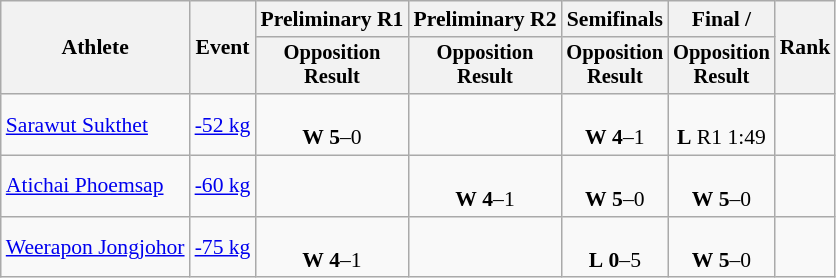<table class="wikitable" style="font-size:90%;">
<tr>
<th rowspan=2>Athlete</th>
<th rowspan=2>Event</th>
<th>Preliminary R1</th>
<th>Preliminary R2</th>
<th>Semifinals</th>
<th>Final / </th>
<th rowspan=2>Rank</th>
</tr>
<tr style="font-size:95%">
<th>Opposition<br>Result</th>
<th>Opposition<br>Result</th>
<th>Opposition<br>Result</th>
<th>Opposition<br>Result</th>
</tr>
<tr align=center>
<td align=left><a href='#'>Sarawut Sukthet</a></td>
<td align=left><a href='#'>-52 kg</a></td>
<td><br><strong>W</strong> <strong>5</strong>–0</td>
<td></td>
<td><br><strong>W</strong> <strong>4</strong>–1</td>
<td><br><strong>L</strong> <strong></strong> R1 1:49</td>
<td></td>
</tr>
<tr align=center>
<td align=left><a href='#'>Atichai Phoemsap</a></td>
<td align=left><a href='#'>-60 kg</a></td>
<td></td>
<td><br><strong>W</strong> <strong>4</strong>–1</td>
<td><br><strong>W</strong> <strong>5</strong>–0</td>
<td><br><strong>W</strong> <strong>5</strong>–0</td>
<td></td>
</tr>
<tr align=center>
<td align=left><a href='#'>Weerapon Jongjohor</a></td>
<td align=left><a href='#'>-75 kg</a></td>
<td><br><strong>W</strong> <strong>4</strong>–1</td>
<td></td>
<td><br><strong>L</strong> <strong>0</strong>–5</td>
<td><br><strong>W</strong> <strong>5</strong>–0</td>
<td></td>
</tr>
</table>
